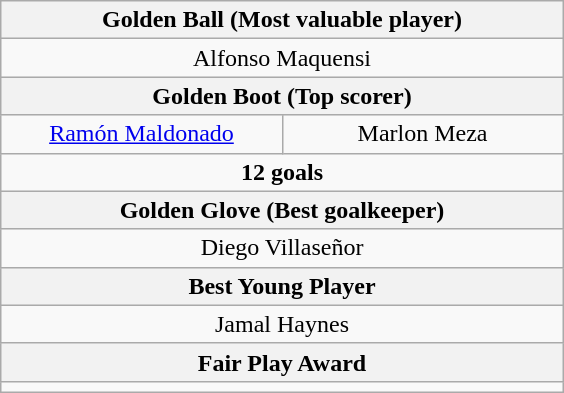<table class="wikitable" style="margin: 1em auto 1em auto;">
<tr>
<th width=360 colspan=2>Golden Ball (Most valuable player)</th>
</tr>
<tr>
<td colspan=2 style="text-align:center;"> Alfonso Maquensi</td>
</tr>
<tr>
<th colspan=2>Golden Boot (Top scorer)</th>
</tr>
<tr>
<td width=180 style="text-align:center;"> <a href='#'>Ramón Maldonado</a></td>
<td width=180 style="text-align:center;"> Marlon Meza</td>
</tr>
<tr>
<td colspan=2 style="text-align:center;"><strong>12 goals</strong></td>
</tr>
<tr>
<th colspan=2>Golden Glove (Best goalkeeper)</th>
</tr>
<tr>
<td colspan=2 style="text-align:center;"> Diego Villaseñor</td>
</tr>
<tr>
<th colspan=2>Best Young Player</th>
</tr>
<tr>
<td colspan=2 style="text-align:center;"> Jamal Haynes</td>
</tr>
<tr>
<th colspan=2>Fair Play Award</th>
</tr>
<tr>
<td colspan=2 style="text-align:center;"></td>
</tr>
</table>
